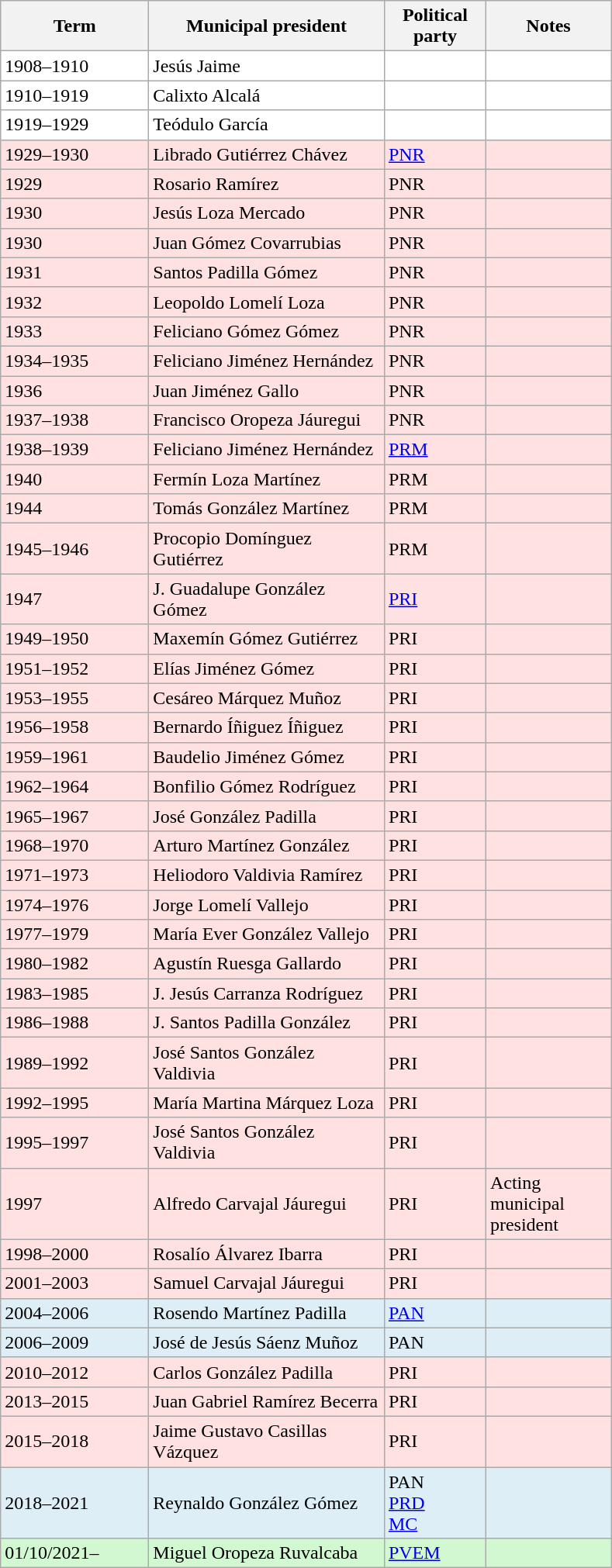<table class=wikitable>
<tr>
<th width=120px>Term</th>
<th width=195px>Municipal president</th>
<th width=80px>Political party</th>
<th width=100px>Notes</th>
</tr>
<tr style="background:#ffffff">
<td>1908–1910</td>
<td>Jesús Jaime</td>
<td></td>
<td></td>
</tr>
<tr style="background:#ffffff">
<td>1910–1919</td>
<td>Calixto Alcalá</td>
<td></td>
<td></td>
</tr>
<tr style="background:#ffffff">
<td>1919–1929</td>
<td>Teódulo García</td>
<td></td>
<td></td>
</tr>
<tr style="background:#ffe1e1">
<td>1929–1930</td>
<td>Librado Gutiérrez Chávez</td>
<td><a href='#'>PNR</a> </td>
<td></td>
</tr>
<tr style="background:#ffe1e1">
<td>1929</td>
<td>Rosario Ramírez</td>
<td Partido Nacional Revolucionario>PNR </td>
<td></td>
</tr>
<tr style="background:#ffe1e1">
<td>1930</td>
<td>Jesús Loza Mercado</td>
<td Partido Nacional Revolucionario>PNR </td>
<td></td>
</tr>
<tr style="background:#ffe1e1">
<td>1930</td>
<td>Juan Gómez Covarrubias</td>
<td Partido Nacional Revolucionario>PNR </td>
<td></td>
</tr>
<tr style="background:#ffe1e1">
<td>1931</td>
<td>Santos Padilla Gómez</td>
<td Partido Nacional Revolucionario>PNR </td>
<td></td>
</tr>
<tr style="background:#ffe1e1">
<td>1932</td>
<td>Leopoldo Lomelí Loza</td>
<td Partido Nacional Revolucionario>PNR </td>
<td></td>
</tr>
<tr style="background:#ffe1e1">
<td>1933</td>
<td>Feliciano Gómez Gómez</td>
<td Partido Nacional Revolucionario>PNR </td>
<td></td>
</tr>
<tr style="background:#ffe1e1">
<td>1934–1935</td>
<td>Feliciano Jiménez Hernández</td>
<td Partido Nacional Revolucionario>PNR </td>
<td></td>
</tr>
<tr style="background:#ffe1e1">
<td>1936</td>
<td>Juan Jiménez Gallo</td>
<td Partido Nacional Revolucionario>PNR </td>
<td></td>
</tr>
<tr style="background:#ffe1e1">
<td>1937–1938</td>
<td>Francisco Oropeza Jáuregui</td>
<td Partido Nacional Revolucionario>PNR </td>
<td></td>
</tr>
<tr style="background:#ffe1e1">
<td>1938–1939</td>
<td>Feliciano Jiménez Hernández</td>
<td><a href='#'>PRM</a> </td>
<td></td>
</tr>
<tr style="background:#ffe1e1">
<td>1940</td>
<td>Fermín Loza Martínez</td>
<td Partido de la Revolución Mexicana>PRM </td>
<td></td>
</tr>
<tr style="background:#ffe1e1">
<td>1944</td>
<td>Tomás González Martínez</td>
<td Partido de la Revolución Mexicana>PRM </td>
<td></td>
</tr>
<tr style="background:#ffe1e1">
<td>1945–1946</td>
<td>Procopio Domínguez Gutiérrez</td>
<td Partido de la Revolución Mexicana>PRM </td>
<td></td>
</tr>
<tr style="background:#ffe1e1">
<td>1947</td>
<td>J. Guadalupe González Gómez</td>
<td><a href='#'>PRI</a> </td>
<td></td>
</tr>
<tr style="background:#ffe1e1">
<td>1949–1950</td>
<td>Maxemín Gómez Gutiérrez</td>
<td Partido Revolucionario Institucional>PRI </td>
<td></td>
</tr>
<tr style="background:#ffe1e1">
<td>1951–1952</td>
<td>Elías Jiménez Gómez</td>
<td Partido Revolucionario Institucional>PRI </td>
<td></td>
</tr>
<tr style="background:#ffe1e1">
<td>1953–1955</td>
<td>Cesáreo Márquez Muñoz</td>
<td Partido Revolucionario Institucional>PRI </td>
<td></td>
</tr>
<tr style="background:#ffe1e1">
<td>1956–1958</td>
<td>Bernardo Íñiguez Íñiguez</td>
<td Partido Revolucionario Institucional>PRI </td>
<td></td>
</tr>
<tr style="background:#ffe1e1">
<td>1959–1961</td>
<td>Baudelio Jiménez Gómez</td>
<td Partido Revolucionario Institucional>PRI </td>
<td></td>
</tr>
<tr style="background:#ffe1e1">
<td>1962–1964</td>
<td>Bonfilio Gómez Rodríguez</td>
<td Partido Revolucionario Institucional>PRI </td>
<td></td>
</tr>
<tr style="background:#ffe1e1">
<td>1965–1967</td>
<td>José González Padilla</td>
<td Partido Revolucionario Institucional>PRI </td>
<td></td>
</tr>
<tr style="background:#ffe1e1">
<td>1968–1970</td>
<td>Arturo Martínez González</td>
<td Partido Revolucionario Institucional>PRI </td>
<td></td>
</tr>
<tr style="background:#ffe1e1">
<td>1971–1973</td>
<td>Heliodoro Valdivia Ramírez</td>
<td Partido Revolucionario Institucional>PRI </td>
<td></td>
</tr>
<tr style="background:#ffe1e1">
<td>1974–1976</td>
<td>Jorge Lomelí Vallejo</td>
<td Partido Revolucionario Institucional>PRI </td>
<td></td>
</tr>
<tr style="background:#ffe1e1">
<td>1977–1979</td>
<td>María Ever González Vallejo</td>
<td Partido Revolucionario Institucional>PRI </td>
<td></td>
</tr>
<tr style="background:#ffe1e1">
<td>1980–1982</td>
<td>Agustín Ruesga Gallardo</td>
<td Partido Revolucionario Institucional>PRI </td>
<td></td>
</tr>
<tr style="background:#ffe1e1">
<td>1983–1985</td>
<td>J. Jesús Carranza Rodríguez</td>
<td Partido Revolucionario Institucional>PRI </td>
<td></td>
</tr>
<tr style="background:#ffe1e1">
<td>1986–1988</td>
<td>J. Santos Padilla González</td>
<td Partido Revolucionario Institucional>PRI </td>
<td></td>
</tr>
<tr style="background:#ffe1e1">
<td>1989–1992</td>
<td>José Santos González Valdivia</td>
<td Partido Revolucionario Institucional>PRI </td>
<td></td>
</tr>
<tr style="background:#ffe1e1">
<td>1992–1995</td>
<td>María Martina Márquez Loza</td>
<td Partido Revolucionario Institucional>PRI </td>
<td></td>
</tr>
<tr style="background:#ffe1e1">
<td>1995–1997</td>
<td>José Santos González Valdivia</td>
<td Partido Revolucionario Institucional>PRI </td>
<td></td>
</tr>
<tr style="background:#ffe1e1">
<td>1997</td>
<td>Alfredo Carvajal Jáuregui</td>
<td Partido Revolucionario Institucional>PRI </td>
<td>Acting municipal president</td>
</tr>
<tr style="background:#ffe1e1">
<td>1998–2000</td>
<td>Rosalío Álvarez Ibarra</td>
<td Partido Revolucionario Institucional>PRI </td>
<td></td>
</tr>
<tr style="background:#ffe1e1">
<td>2001–2003</td>
<td>Samuel Carvajal Jáuregui</td>
<td Partido Revolucionario Institucional>PRI </td>
<td></td>
</tr>
<tr style="background:#DDEEF6;">
<td>2004–2006</td>
<td>Rosendo Martínez Padilla</td>
<td><a href='#'>PAN</a> </td>
<td></td>
</tr>
<tr style="background:#DDEEF6;">
<td>2006–2009</td>
<td>José de Jesús Sáenz Muñoz</td>
<td Partido Acción Nacional>PAN </td>
<td></td>
</tr>
<tr style="background:#ffe1e1">
<td>2010–2012</td>
<td>Carlos González Padilla</td>
<td Partido Revolucionario Institucional>PRI </td>
<td></td>
</tr>
<tr style="background:#ffe1e1">
<td>2013–2015</td>
<td>Juan Gabriel Ramírez Becerra</td>
<td Partido Revolucionario Institucional>PRI </td>
<td></td>
</tr>
<tr style="background:#ffe1e1">
<td>2015–2018</td>
<td>Jaime Gustavo Casillas Vázquez</td>
<td Partido Revolucionario Institucional>PRI </td>
<td></td>
</tr>
<tr style="background:#DDEEF6;">
<td>2018–2021</td>
<td>Reynaldo González Gómez</td>
<td>PAN <br> <a href='#'>PRD</a>  <br><a href='#'>MC</a> </td>
<td></td>
</tr>
<tr style="background:#d2f8d2">
<td>01/10/2021–</td>
<td>Miguel Oropeza Ruvalcaba</td>
<td><a href='#'>PVEM</a> </td>
<td></td>
</tr>
</table>
